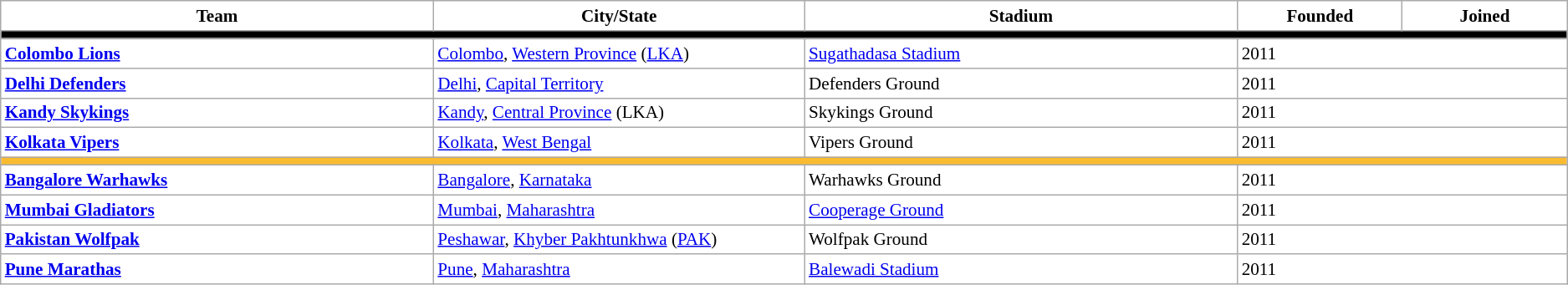<table class="wikitable" style="background:white; font-size:88%">
<tr>
<th style="background:white; width:21%">Team</th>
<th style="background:white; width:18%">City/State</th>
<th style="background:white; width:21%">Stadium</th>
<th style="background:white; width:8%">Founded</th>
<th style="background:white; width:8%">Joined</th>
</tr>
<tr>
<th style=background:Black colspan="7"></th>
</tr>
<tr>
<td><strong><a href='#'>Colombo Lions</a></strong></td>
<td><a href='#'>Colombo</a>, <a href='#'>Western Province</a> (<a href='#'>LKA</a>)</td>
<td><a href='#'>Sugathadasa Stadium</a></td>
<td colspan=2>2011</td>
</tr>
<tr>
<td><strong><a href='#'>Delhi Defenders</a></strong></td>
<td><a href='#'>Delhi</a>, <a href='#'>Capital Territory</a></td>
<td>Defenders Ground</td>
<td colspan=2>2011</td>
</tr>
<tr>
<td><strong><a href='#'>Kandy Skykings</a></strong></td>
<td><a href='#'>Kandy</a>, <a href='#'>Central Province</a> (LKA)</td>
<td>Skykings Ground</td>
<td colspan=2>2011</td>
</tr>
<tr>
<td><strong><a href='#'>Kolkata Vipers</a></strong></td>
<td><a href='#'>Kolkata</a>, <a href='#'>West Bengal</a></td>
<td>Vipers Ground</td>
<td colspan=2>2011</td>
</tr>
<tr>
<th style=background:#FABB30 colspan="7"></th>
</tr>
<tr>
<td><strong><a href='#'>Bangalore Warhawks</a></strong></td>
<td><a href='#'>Bangalore</a>, <a href='#'>Karnataka</a></td>
<td>Warhawks Ground</td>
<td colspan=2>2011</td>
</tr>
<tr>
<td><strong><a href='#'>Mumbai Gladiators</a></strong></td>
<td><a href='#'>Mumbai</a>, <a href='#'>Maharashtra</a></td>
<td><a href='#'>Cooperage Ground</a></td>
<td colspan=2>2011</td>
</tr>
<tr>
<td><strong><a href='#'>Pakistan Wolfpak</a></strong></td>
<td><a href='#'>Peshawar</a>, <a href='#'>Khyber Pakhtunkhwa</a> (<a href='#'>PAK</a>)</td>
<td>Wolfpak Ground</td>
<td colspan=2>2011</td>
</tr>
<tr>
<td><strong><a href='#'>Pune Marathas</a></strong></td>
<td><a href='#'>Pune</a>, <a href='#'>Maharashtra</a></td>
<td><a href='#'>Balewadi Stadium</a></td>
<td colspan=2>2011</td>
</tr>
</table>
